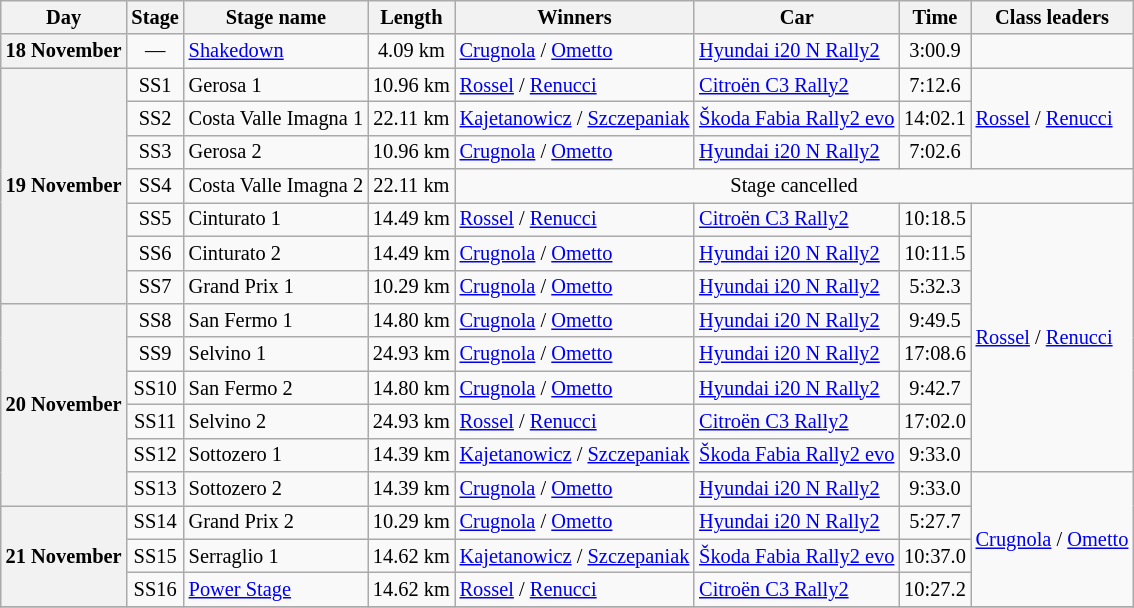<table class="wikitable" style="font-size: 85%;">
<tr>
<th>Day</th>
<th>Stage</th>
<th>Stage name</th>
<th>Length</th>
<th>Winners</th>
<th>Car</th>
<th>Time</th>
<th>Class leaders</th>
</tr>
<tr>
<th nowrap>18 November</th>
<td align="center">—</td>
<td><a href='#'>Shakedown</a></td>
<td align="center">4.09 km</td>
<td><a href='#'>Crugnola</a> / <a href='#'>Ometto</a></td>
<td><a href='#'>Hyundai i20 N Rally2</a></td>
<td align="center">3:00.9</td>
<td></td>
</tr>
<tr>
<th rowspan="7">19 November</th>
<td align="center">SS1</td>
<td>Gerosa 1</td>
<td align="center">10.96 km</td>
<td><a href='#'>Rossel</a> / <a href='#'>Renucci</a></td>
<td><a href='#'>Citroën C3 Rally2</a></td>
<td align="center">7:12.6</td>
<td rowspan="3"><a href='#'>Rossel</a> / <a href='#'>Renucci</a></td>
</tr>
<tr>
<td align="center">SS2</td>
<td>Costa Valle Imagna 1</td>
<td align="center">22.11 km</td>
<td><a href='#'>Kajetanowicz</a> / <a href='#'>Szczepaniak</a></td>
<td><a href='#'>Škoda Fabia Rally2 evo</a></td>
<td align="center">14:02.1</td>
</tr>
<tr>
<td align="center">SS3</td>
<td>Gerosa 2</td>
<td align="center">10.96 km</td>
<td><a href='#'>Crugnola</a> / <a href='#'>Ometto</a></td>
<td><a href='#'>Hyundai i20 N Rally2</a></td>
<td align="center">7:02.6</td>
</tr>
<tr>
<td align="center">SS4</td>
<td>Costa Valle Imagna 2</td>
<td align="center">22.11 km</td>
<td colspan="4" align="center">Stage cancelled</td>
</tr>
<tr>
<td align="center">SS5</td>
<td>Cinturato 1</td>
<td align="center">14.49 km</td>
<td><a href='#'>Rossel</a> / <a href='#'>Renucci</a></td>
<td><a href='#'>Citroën C3 Rally2</a></td>
<td align="center">10:18.5</td>
<td rowspan="8"><a href='#'>Rossel</a> / <a href='#'>Renucci</a></td>
</tr>
<tr>
<td align="center">SS6</td>
<td>Cinturato 2</td>
<td align="center">14.49 km</td>
<td><a href='#'>Crugnola</a> / <a href='#'>Ometto</a></td>
<td><a href='#'>Hyundai i20 N Rally2</a></td>
<td align="center">10:11.5</td>
</tr>
<tr>
<td align="center">SS7</td>
<td>Grand Prix 1</td>
<td align="center">10.29 km</td>
<td><a href='#'>Crugnola</a> / <a href='#'>Ometto</a></td>
<td><a href='#'>Hyundai i20 N Rally2</a></td>
<td align="center">5:32.3</td>
</tr>
<tr>
<th rowspan="6">20 November</th>
<td align="center">SS8</td>
<td>San Fermo 1</td>
<td align="center">14.80 km</td>
<td><a href='#'>Crugnola</a> / <a href='#'>Ometto</a></td>
<td><a href='#'>Hyundai i20 N Rally2</a></td>
<td align="center">9:49.5</td>
</tr>
<tr>
<td align="center">SS9</td>
<td>Selvino 1</td>
<td align="center">24.93 km</td>
<td><a href='#'>Crugnola</a> / <a href='#'>Ometto</a></td>
<td><a href='#'>Hyundai i20 N Rally2</a></td>
<td align="center">17:08.6</td>
</tr>
<tr>
<td align="center">SS10</td>
<td>San Fermo 2</td>
<td align="center">14.80 km</td>
<td><a href='#'>Crugnola</a> / <a href='#'>Ometto</a></td>
<td><a href='#'>Hyundai i20 N Rally2</a></td>
<td align="center">9:42.7</td>
</tr>
<tr>
<td align="center">SS11</td>
<td>Selvino 2</td>
<td align="center">24.93 km</td>
<td><a href='#'>Rossel</a> / <a href='#'>Renucci</a></td>
<td><a href='#'>Citroën C3 Rally2</a></td>
<td align="center">17:02.0</td>
</tr>
<tr>
<td align="center">SS12</td>
<td>Sottozero 1</td>
<td align="center">14.39 km</td>
<td><a href='#'>Kajetanowicz</a> / <a href='#'>Szczepaniak</a></td>
<td><a href='#'>Škoda Fabia Rally2 evo</a></td>
<td align="center">9:33.0</td>
</tr>
<tr>
<td align="center">SS13</td>
<td>Sottozero 2</td>
<td align="center">14.39 km</td>
<td><a href='#'>Crugnola</a> / <a href='#'>Ometto</a></td>
<td><a href='#'>Hyundai i20 N Rally2</a></td>
<td align="center">9:33.0</td>
<td rowspan="4"><a href='#'>Crugnola</a> / <a href='#'>Ometto</a></td>
</tr>
<tr>
<th rowspan="3">21 November</th>
<td align="center">SS14</td>
<td>Grand Prix 2</td>
<td align="center">10.29 km</td>
<td><a href='#'>Crugnola</a> / <a href='#'>Ometto</a></td>
<td><a href='#'>Hyundai i20 N Rally2</a></td>
<td align="center">5:27.7</td>
</tr>
<tr>
<td align="center">SS15</td>
<td>Serraglio 1</td>
<td align="center">14.62 km</td>
<td><a href='#'>Kajetanowicz</a> / <a href='#'>Szczepaniak</a></td>
<td><a href='#'>Škoda Fabia Rally2 evo</a></td>
<td align="center">10:37.0</td>
</tr>
<tr>
<td align="center">SS16</td>
<td><a href='#'>Power Stage</a></td>
<td align="center">14.62 km</td>
<td><a href='#'>Rossel</a> / <a href='#'>Renucci</a></td>
<td><a href='#'>Citroën C3 Rally2</a></td>
<td align="center">10:27.2</td>
</tr>
<tr>
</tr>
</table>
